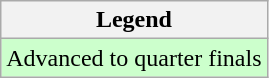<table class="wikitable">
<tr>
<th>Legend</th>
</tr>
<tr bgcolor="ccffcc">
<td>Advanced to quarter finals</td>
</tr>
</table>
